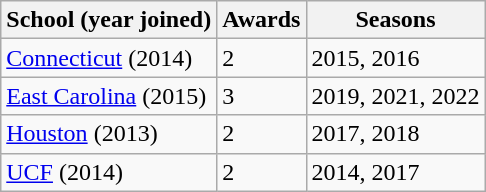<table class="wikitable" border="1">
<tr>
<th>School (year joined)</th>
<th>Awards</th>
<th>Seasons</th>
</tr>
<tr>
<td><a href='#'>Connecticut</a> (2014)</td>
<td>2</td>
<td>2015, 2016</td>
</tr>
<tr>
<td><a href='#'>East Carolina</a> (2015)</td>
<td>3</td>
<td>2019, 2021, 2022</td>
</tr>
<tr>
<td><a href='#'>Houston</a> (2013)</td>
<td>2</td>
<td>2017, 2018</td>
</tr>
<tr>
<td><a href='#'>UCF</a> (2014)</td>
<td>2</td>
<td>2014, 2017</td>
</tr>
</table>
